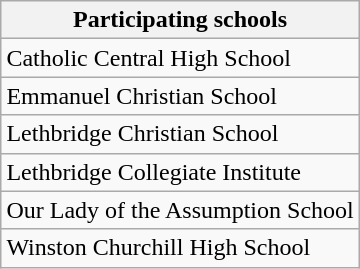<table class="wikitable" align=right>
<tr>
<th>Participating schools</th>
</tr>
<tr>
<td>Catholic Central High School</td>
</tr>
<tr>
<td>Emmanuel Christian School</td>
</tr>
<tr>
<td>Lethbridge Christian School</td>
</tr>
<tr>
<td>Lethbridge Collegiate Institute</td>
</tr>
<tr>
<td>Our Lady of the Assumption School</td>
</tr>
<tr>
<td>Winston Churchill High School</td>
</tr>
</table>
